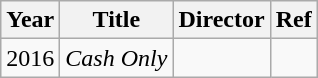<table class="wikitable">
<tr>
<th>Year</th>
<th>Title</th>
<th>Director</th>
<th>Ref</th>
</tr>
<tr>
<td>2016</td>
<td><em>Cash Only</em></td>
<td></td>
<td></td>
</tr>
</table>
